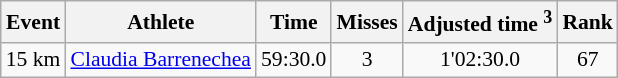<table class="wikitable" style="font-size:90%">
<tr>
<th>Event</th>
<th>Athlete</th>
<th>Time</th>
<th>Misses</th>
<th>Adjusted time <sup>3</sup></th>
<th>Rank</th>
</tr>
<tr>
<td rowspan="4">15 km</td>
<td><a href='#'>Claudia Barrenechea</a></td>
<td align="center">59:30.0</td>
<td align="center">3</td>
<td align="center">1'02:30.0</td>
<td align="center">67</td>
</tr>
</table>
